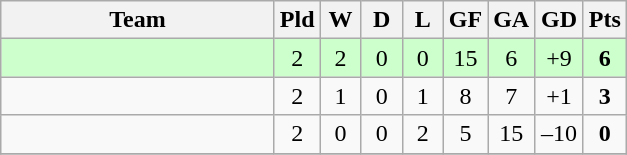<table class="wikitable" style="text-align: center;">
<tr>
<th width="175">Team</th>
<th width="20">Pld</th>
<th width="20">W</th>
<th width="20">D</th>
<th width="20">L</th>
<th width="20">GF</th>
<th width="20">GA</th>
<th width="25">GD</th>
<th width="20">Pts<br></th>
</tr>
<tr align=center bgcolor="ccffcc">
<td style="text-align:left;"></td>
<td>2</td>
<td>2</td>
<td>0</td>
<td>0</td>
<td>15</td>
<td>6</td>
<td>+9</td>
<td><strong>6</strong></td>
</tr>
<tr align=center>
<td style="text-align:left;"></td>
<td>2</td>
<td>1</td>
<td>0</td>
<td>1</td>
<td>8</td>
<td>7</td>
<td>+1</td>
<td><strong>3</strong></td>
</tr>
<tr align=center>
<td style="text-align:left;"></td>
<td>2</td>
<td>0</td>
<td>0</td>
<td>2</td>
<td>5</td>
<td>15</td>
<td>–10</td>
<td><strong>0</strong></td>
</tr>
<tr align=center>
</tr>
</table>
